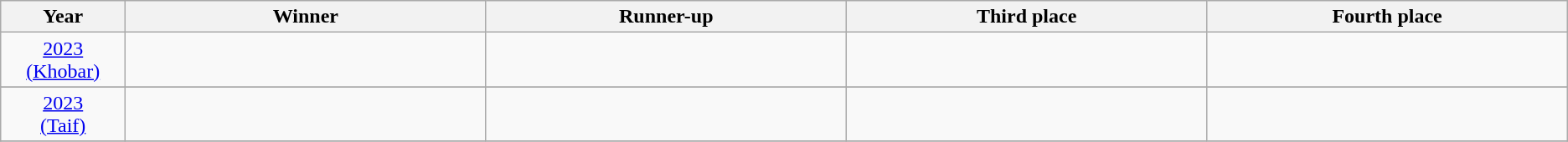<table class="wikitable" style="text-align: center;">
<tr>
<th width="5%">Year</th>
<th width="15%">Winner</th>
<th width="15%">Runner-up</th>
<th width="15%">Third place</th>
<th width="15%">Fourth place</th>
</tr>
<tr>
<td><a href='#'>2023<br>(Khobar)</a></td>
<td><strong></strong></td>
<td></td>
<td></td>
<td></td>
</tr>
<tr>
</tr>
<tr>
<td><a href='#'>2023<br>(Taif)</a></td>
<td><strong></strong></td>
<td></td>
<td></td>
<td></td>
</tr>
<tr>
</tr>
</table>
